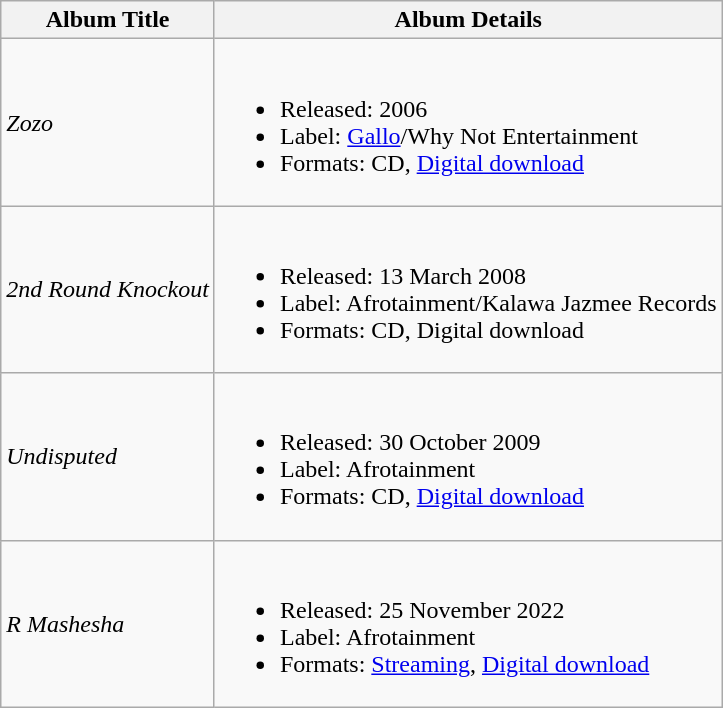<table class="wikitable">
<tr>
<th>Album Title</th>
<th>Album Details</th>
</tr>
<tr>
<td><em>Zozo</em></td>
<td><br><ul><li>Released: 2006</li><li>Label: <a href='#'>Gallo</a>/Why Not Entertainment</li><li>Formats: CD, <a href='#'>Digital download</a></li></ul></td>
</tr>
<tr>
<td><em>2nd Round Knockout</em></td>
<td><br><ul><li>Released: 13 March 2008</li><li>Label: Afrotainment/Kalawa Jazmee Records</li><li>Formats: CD, Digital download</li></ul></td>
</tr>
<tr>
<td><em>Undisputed</em></td>
<td><br><ul><li>Released: 30 October 2009</li><li>Label: Afrotainment</li><li>Formats: CD, <a href='#'>Digital download</a></li></ul></td>
</tr>
<tr>
<td><em>R Mashesha</em></td>
<td><br><ul><li>Released: 25 November 2022</li><li>Label: Afrotainment</li><li>Formats: <a href='#'>Streaming</a>, <a href='#'>Digital download</a></li></ul></td>
</tr>
</table>
